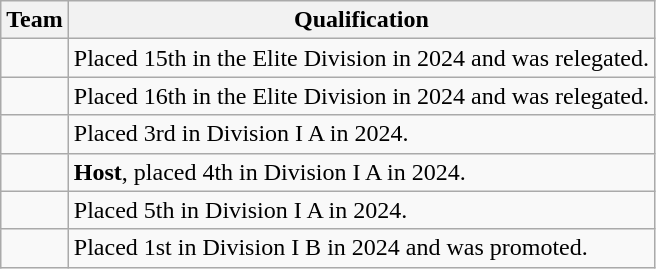<table class="wikitable">
<tr>
<th>Team</th>
<th>Qualification</th>
</tr>
<tr>
<td></td>
<td>Placed 15th in the Elite Division in 2024 and was relegated.</td>
</tr>
<tr>
<td></td>
<td>Placed 16th in the Elite Division in 2024 and was relegated.</td>
</tr>
<tr>
<td></td>
<td>Placed 3rd in Division I A in 2024.</td>
</tr>
<tr>
<td></td>
<td><strong>Host</strong>, placed 4th in Division I A in 2024.</td>
</tr>
<tr>
<td></td>
<td>Placed 5th in Division I A in 2024.</td>
</tr>
<tr>
<td></td>
<td>Placed 1st in Division I B in 2024 and was promoted.</td>
</tr>
</table>
